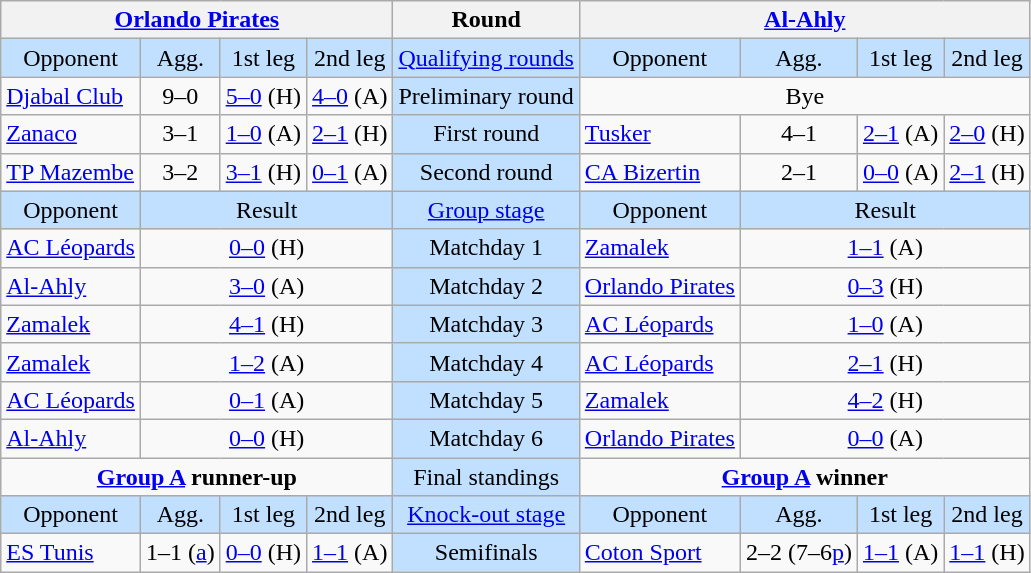<table class="wikitable" style="text-align: center;">
<tr>
<th colspan=4> <a href='#'>Orlando Pirates</a></th>
<th>Round</th>
<th colspan=4> <a href='#'>Al-Ahly</a></th>
</tr>
<tr bgcolor=#c1e0ff>
<td>Opponent</td>
<td>Agg.</td>
<td>1st leg</td>
<td>2nd leg</td>
<td><a href='#'>Qualifying rounds</a></td>
<td>Opponent</td>
<td>Agg.</td>
<td>1st leg</td>
<td>2nd leg</td>
</tr>
<tr>
<td align=left> <a href='#'>Djabal Club</a></td>
<td>9–0</td>
<td><a href='#'>5–0</a> (H)</td>
<td><a href='#'>4–0</a> (A)</td>
<td bgcolor=#c1e0ff>Preliminary round</td>
<td colspan=4>Bye</td>
</tr>
<tr>
<td align=left> <a href='#'>Zanaco</a></td>
<td>3–1</td>
<td><a href='#'>1–0</a> (A)</td>
<td><a href='#'>2–1</a> (H)</td>
<td bgcolor=#c1e0ff>First round</td>
<td align=left> <a href='#'>Tusker</a></td>
<td>4–1</td>
<td><a href='#'>2–1</a> (A)</td>
<td><a href='#'>2–0</a> (H)</td>
</tr>
<tr>
<td align=left> <a href='#'>TP Mazembe</a></td>
<td>3–2</td>
<td><a href='#'>3–1</a> (H)</td>
<td><a href='#'>0–1</a> (A)</td>
<td bgcolor=#c1e0ff>Second round</td>
<td align=left> <a href='#'>CA Bizertin</a></td>
<td>2–1</td>
<td><a href='#'>0–0</a> (A)</td>
<td><a href='#'>2–1</a> (H)</td>
</tr>
<tr bgcolor=#c1e0ff>
<td>Opponent</td>
<td colspan=3>Result</td>
<td><a href='#'>Group stage</a></td>
<td>Opponent</td>
<td colspan=3>Result</td>
</tr>
<tr>
<td align=left> <a href='#'>AC Léopards</a></td>
<td colspan=3><a href='#'>0–0</a> (H)</td>
<td bgcolor=#c1e0ff>Matchday 1</td>
<td align=left> <a href='#'>Zamalek</a></td>
<td colspan=3><a href='#'>1–1</a> (A)</td>
</tr>
<tr>
<td align=left> <a href='#'>Al-Ahly</a></td>
<td colspan=3><a href='#'>3–0</a> (A)</td>
<td bgcolor=#c1e0ff>Matchday 2</td>
<td align=left> <a href='#'>Orlando Pirates</a></td>
<td colspan=3><a href='#'>0–3</a> (H)</td>
</tr>
<tr>
<td align=left> <a href='#'>Zamalek</a></td>
<td colspan=3><a href='#'>4–1</a> (H)</td>
<td bgcolor=#c1e0ff>Matchday 3</td>
<td align=left> <a href='#'>AC Léopards</a></td>
<td colspan=3><a href='#'>1–0</a> (A)</td>
</tr>
<tr>
<td align=left> <a href='#'>Zamalek</a></td>
<td colspan=3><a href='#'>1–2</a> (A)</td>
<td bgcolor=#c1e0ff>Matchday 4</td>
<td align=left> <a href='#'>AC Léopards</a></td>
<td colspan=3><a href='#'>2–1</a> (H)</td>
</tr>
<tr>
<td align=left> <a href='#'>AC Léopards</a></td>
<td colspan=3><a href='#'>0–1</a> (A)</td>
<td bgcolor=#c1e0ff>Matchday 5</td>
<td align=left> <a href='#'>Zamalek</a></td>
<td colspan=3><a href='#'>4–2</a> (H)</td>
</tr>
<tr>
<td align=left> <a href='#'>Al-Ahly</a></td>
<td colspan=3><a href='#'>0–0</a> (H)</td>
<td bgcolor=#c1e0ff>Matchday 6</td>
<td align=left> <a href='#'>Orlando Pirates</a></td>
<td colspan=3><a href='#'>0–0</a> (A)</td>
</tr>
<tr>
<td colspan=4 align=center valign=top><strong><a href='#'>Group A</a> runner-up</strong><br></td>
<td bgcolor=#c1e0ff>Final standings</td>
<td colspan=4 align=center valign=top><strong><a href='#'>Group A</a> winner</strong><br></td>
</tr>
<tr bgcolor=#c1e0ff>
<td>Opponent</td>
<td>Agg.</td>
<td>1st leg</td>
<td>2nd leg</td>
<td><a href='#'>Knock-out stage</a></td>
<td>Opponent</td>
<td>Agg.</td>
<td>1st leg</td>
<td>2nd leg</td>
</tr>
<tr>
<td align=left> <a href='#'>ES Tunis</a></td>
<td>1–1 (<a href='#'>a</a>)</td>
<td><a href='#'>0–0</a> (H)</td>
<td><a href='#'>1–1</a> (A)</td>
<td bgcolor=#c1e0ff>Semifinals</td>
<td align=left> <a href='#'>Coton Sport</a></td>
<td>2–2 (7–6<a href='#'>p</a>)</td>
<td><a href='#'>1–1</a> (A)</td>
<td><a href='#'>1–1</a> (H)</td>
</tr>
</table>
